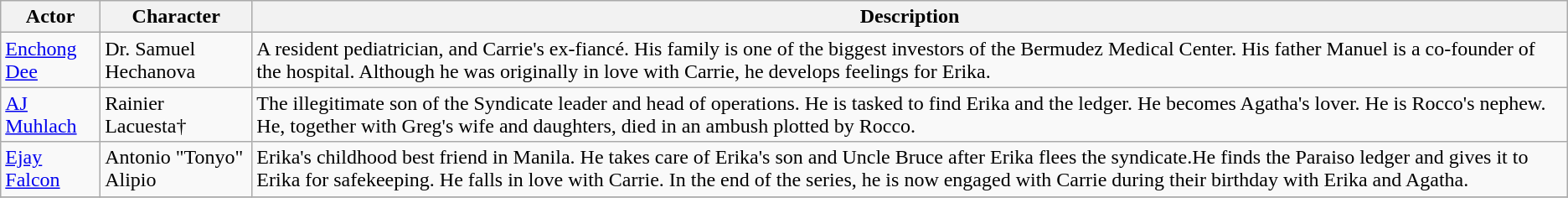<table class="wikitable">
<tr>
<th>Actor</th>
<th>Character</th>
<th>Description</th>
</tr>
<tr>
<td><a href='#'>Enchong Dee</a></td>
<td>Dr. Samuel Hechanova</td>
<td>A resident pediatrician, and Carrie's ex-fiancé. His family is one of the biggest investors of the Bermudez Medical Center. His father Manuel is a co-founder of the hospital. Although he was originally in love with Carrie, he develops feelings for Erika.</td>
</tr>
<tr>
<td><a href='#'>AJ Muhlach</a></td>
<td>Rainier Lacuesta†</td>
<td>The illegitimate son of the Syndicate leader and head of operations. He is tasked to find Erika and the ledger. He becomes Agatha's lover. He is Rocco's nephew. He, together with Greg's wife and daughters, died in an ambush plotted by Rocco.</td>
</tr>
<tr>
<td><a href='#'>Ejay Falcon</a></td>
<td>Antonio "Tonyo" Alipio</td>
<td>Erika's childhood best friend in Manila. He takes care of Erika's son and Uncle Bruce after Erika flees the syndicate.He finds the Paraiso ledger and gives it to Erika for safekeeping. He falls in love with Carrie. In the end of the series, he is now engaged with Carrie during their birthday with Erika and Agatha.</td>
</tr>
<tr>
</tr>
</table>
